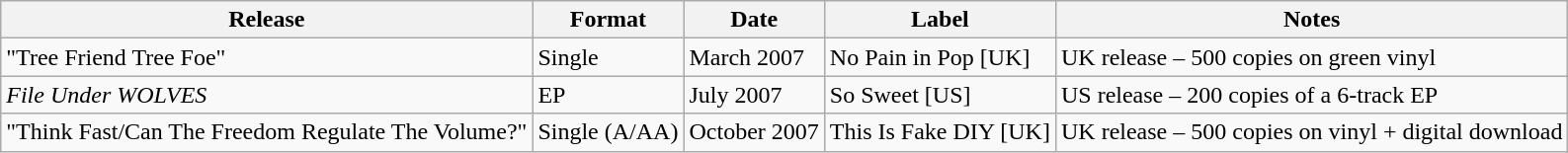<table class="wikitable">
<tr>
<th>Release</th>
<th>Format</th>
<th>Date</th>
<th>Label</th>
<th>Notes</th>
</tr>
<tr>
<td align="left">"Tree Friend Tree Foe"</td>
<td align="left">Single</td>
<td align="left">March 2007</td>
<td align="left">No Pain in Pop [UK]</td>
<td align="left">UK release – 500 copies on green vinyl</td>
</tr>
<tr>
<td align="left"><em>File Under WOLVES</em></td>
<td align="left">EP</td>
<td align="left">July 2007</td>
<td align="left">So Sweet [US]</td>
<td align="left">US release – 200 copies of a 6-track EP</td>
</tr>
<tr>
<td align="left">"Think Fast/Can The Freedom Regulate The Volume?"</td>
<td align="left">Single (A/AA)</td>
<td align="left">October 2007</td>
<td align="left">This Is Fake DIY [UK]</td>
<td align="left">UK release – 500 copies on vinyl + digital download</td>
</tr>
</table>
